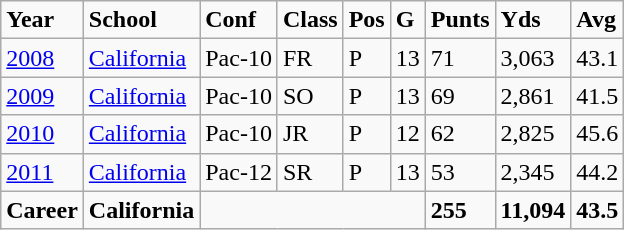<table class="wikitable">
<tr>
<td style="font-weight:bold;">Year</td>
<td style="font-weight:bold;">School</td>
<td style="font-weight:bold;">Conf</td>
<td style="font-weight:bold;">Class</td>
<td style="font-weight:bold;">Pos</td>
<td style="font-weight:bold;">G</td>
<td style="font-weight:bold;">Punts</td>
<td style="font-weight:bold;">Yds</td>
<td style="font-weight:bold;">Avg</td>
</tr>
<tr>
<td><a href='#'>2008</a></td>
<td><a href='#'>California</a></td>
<td>Pac-10</td>
<td>FR</td>
<td>P</td>
<td>13</td>
<td>71</td>
<td>3,063</td>
<td>43.1</td>
</tr>
<tr>
<td><a href='#'>2009</a></td>
<td><a href='#'>California</a></td>
<td>Pac-10</td>
<td>SO</td>
<td>P</td>
<td>13</td>
<td>69</td>
<td>2,861</td>
<td>41.5</td>
</tr>
<tr>
<td><a href='#'>2010</a></td>
<td><a href='#'>California</a></td>
<td>Pac-10</td>
<td>JR</td>
<td>P</td>
<td>12</td>
<td>62</td>
<td>2,825</td>
<td>45.6</td>
</tr>
<tr>
<td><a href='#'>2011</a></td>
<td><a href='#'>California</a></td>
<td>Pac-12</td>
<td>SR</td>
<td>P</td>
<td>13</td>
<td>53</td>
<td>2,345</td>
<td>44.2</td>
</tr>
<tr>
<td style="font-weight:bold;">Career</td>
<td style="font-weight:bold;">California</td>
<td colspan="4" style="font-weight:bold;"></td>
<td style="font-weight:bold;">255</td>
<td style="font-weight:bold;">11,094</td>
<td style="font-weight:bold;">43.5</td>
</tr>
</table>
